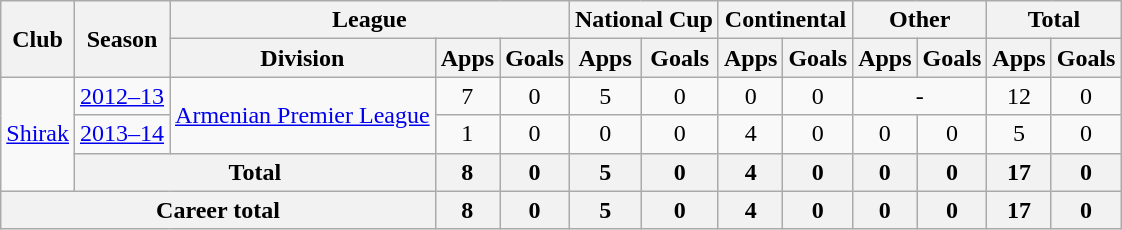<table class="wikitable" style="text-align:center">
<tr>
<th rowspan="2">Club</th>
<th rowspan="2">Season</th>
<th colspan="3">League</th>
<th colspan="2">National Cup</th>
<th colspan="2">Continental</th>
<th colspan="2">Other</th>
<th colspan="2">Total</th>
</tr>
<tr>
<th>Division</th>
<th>Apps</th>
<th>Goals</th>
<th>Apps</th>
<th>Goals</th>
<th>Apps</th>
<th>Goals</th>
<th>Apps</th>
<th>Goals</th>
<th>Apps</th>
<th>Goals</th>
</tr>
<tr>
<td rowspan="3"><a href='#'>Shirak</a></td>
<td><a href='#'>2012–13</a></td>
<td rowspan="2"><a href='#'>Armenian Premier League</a></td>
<td>7</td>
<td>0</td>
<td>5</td>
<td>0</td>
<td>0</td>
<td>0</td>
<td colspan="2">-</td>
<td>12</td>
<td>0</td>
</tr>
<tr>
<td><a href='#'>2013–14</a></td>
<td>1</td>
<td>0</td>
<td>0</td>
<td>0</td>
<td>4</td>
<td>0</td>
<td>0</td>
<td>0</td>
<td>5</td>
<td>0</td>
</tr>
<tr>
<th colspan="2">Total</th>
<th>8</th>
<th>0</th>
<th>5</th>
<th>0</th>
<th>4</th>
<th>0</th>
<th>0</th>
<th>0</th>
<th>17</th>
<th>0</th>
</tr>
<tr>
<th colspan="3">Career total</th>
<th>8</th>
<th>0</th>
<th>5</th>
<th>0</th>
<th>4</th>
<th>0</th>
<th>0</th>
<th>0</th>
<th>17</th>
<th>0</th>
</tr>
</table>
